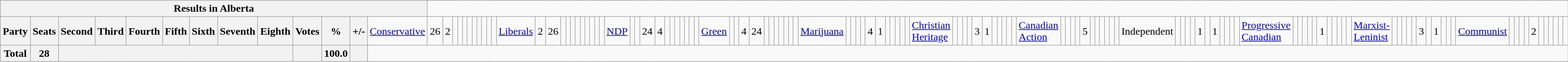<table class="wikitable">
<tr>
<th colspan=14>Results in Alberta</th>
</tr>
<tr>
<th colspan=2>Party</th>
<th>Seats</th>
<th>Second</th>
<th>Third</th>
<th>Fourth</th>
<th>Fifth</th>
<th>Sixth</th>
<th>Seventh</th>
<th>Eighth</th>
<th>Votes</th>
<th>%</th>
<th>+/-<br></th>
<td><a href='#'>Conservative</a></td>
<td align="right">26</td>
<td align="right">2</td>
<td align="right"></td>
<td align="right"></td>
<td align="right"></td>
<td align="right"></td>
<td align="right"></td>
<td align="right"></td>
<td align="right"></td>
<td align="right"></td>
<td align="right"><br></td>
<td><a href='#'>Liberals</a></td>
<td align="right">2</td>
<td align="right">26</td>
<td align="right"></td>
<td align="right"></td>
<td align="right"></td>
<td align="right"></td>
<td align="right"></td>
<td align="right"></td>
<td align="right"></td>
<td align="right"></td>
<td align="right"><br></td>
<td><a href='#'>NDP</a></td>
<td align="right"></td>
<td align="right"></td>
<td align="right">24</td>
<td align="right">4</td>
<td align="right"></td>
<td align="right"></td>
<td align="right"></td>
<td align="right"></td>
<td align="right"></td>
<td align="right"></td>
<td align="right"><br></td>
<td><a href='#'>Green</a></td>
<td align="right"></td>
<td align="right"></td>
<td align="right">4</td>
<td align="right">24</td>
<td align="right"></td>
<td align="right"></td>
<td align="right"></td>
<td align="right"></td>
<td align="right"></td>
<td align="right"></td>
<td align="right"><br></td>
<td><a href='#'>Marijuana</a></td>
<td align="right"></td>
<td align="right"></td>
<td align="right"></td>
<td align="right"></td>
<td align="right">4</td>
<td align="right">1</td>
<td align="right"></td>
<td align="right"></td>
<td align="right"></td>
<td align="right"></td>
<td align="right"><br></td>
<td><a href='#'>Christian Heritage</a></td>
<td align="right"></td>
<td align="right"></td>
<td align="right"></td>
<td align="right"></td>
<td align="right">3</td>
<td align="right">1</td>
<td align="right"></td>
<td align="right"></td>
<td align="right"></td>
<td align="right"></td>
<td align="right"><br></td>
<td><a href='#'>Canadian Action</a></td>
<td align="right"></td>
<td align="right"></td>
<td align="right"></td>
<td align="right"></td>
<td align="right">5</td>
<td align="right"></td>
<td align="right"></td>
<td align="right"></td>
<td align="right"></td>
<td align="right"></td>
<td align="right"><br></td>
<td>Independent</td>
<td align="right"></td>
<td align="right"></td>
<td align="right"></td>
<td align="right"></td>
<td align="right">1</td>
<td align="right"></td>
<td align="right">1</td>
<td align="right"></td>
<td align="right"></td>
<td align="right"></td>
<td align="right"><br></td>
<td><a href='#'> Progressive Canadian</a></td>
<td align="right"></td>
<td align="right"></td>
<td align="right"></td>
<td align="right"></td>
<td align="right"></td>
<td align="right">1</td>
<td align="right"></td>
<td align="right"></td>
<td align="right"></td>
<td align="right"></td>
<td align="right"><br></td>
<td><a href='#'>Marxist-Leninist</a></td>
<td align="right"></td>
<td align="right"></td>
<td align="right"></td>
<td align="right"></td>
<td align="right"></td>
<td align="right">3</td>
<td align="right"></td>
<td align="right">1</td>
<td align="right"></td>
<td align="right"></td>
<td align="right"><br></td>
<td><a href='#'>Communist</a></td>
<td align="right"></td>
<td align="right"></td>
<td align="right"></td>
<td align="right"></td>
<td align="right">2</td>
<td align="right"></td>
<td align="right"></td>
<td align="right"></td>
<td align="right"></td>
<td align="right"></td>
<td align="right"></td>
</tr>
<tr>
<th colspan="2">Total</th>
<th>28</th>
<th colspan="7"></th>
<th></th>
<th>100.0</th>
<th></th>
</tr>
</table>
